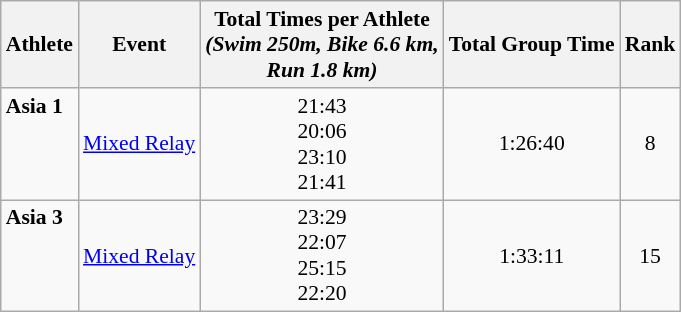<table class="wikitable" style="font-size:90%;">
<tr>
<th>Athlete</th>
<th>Event</th>
<th>Total Times per Athlete <br> <em>(Swim 250m, Bike 6.6 km, <br> Run 1.8 km)</em></th>
<th>Total Group Time</th>
<th>Rank</th>
</tr>
<tr align=center>
<td align=left><strong>Asia 1</strong><br><br><br><br></td>
<td align=left><a href='#'>Mixed Relay</a></td>
<td>21:43<br>20:06<br>23:10<br>21:41</td>
<td>1:26:40</td>
<td>8</td>
</tr>
<tr align=center>
<td align=left><strong>Asia 3</strong><br><br><br><br></td>
<td align=left><a href='#'>Mixed Relay</a></td>
<td valign=bottom>23:29<br>22:07<br>25:15<br>22:20</td>
<td>1:33:11</td>
<td>15</td>
</tr>
</table>
